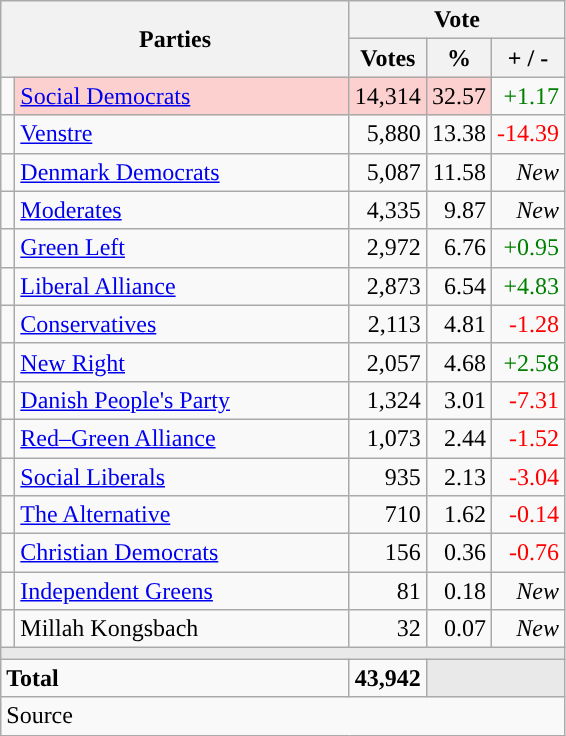<table class="wikitable" style="text-align:right;">
<tr>
<th style="text-align:centre;" rowspan="2" colspan="2" width="225">Parties</th>
<th colspan="3">Vote</th>
</tr>
<tr>
<th width="15">Votes</th>
<th width="15">%</th>
<th width="15">+ / -</th>
</tr>
<tr>
<td width="2" style="color:inherit;background:"></td>
<td bgcolor=#fbd0ce  align="left"><a href='#'>Social Democrats</a></td>
<td bgcolor=#fbd0ce>14,314</td>
<td bgcolor=#fbd0ce>32.57</td>
<td style=color:green;>+1.17</td>
</tr>
<tr>
<td width="2" style="color:inherit;background:"></td>
<td align="left"><a href='#'>Venstre</a></td>
<td>5,880</td>
<td>13.38</td>
<td style=color:red;>-14.39</td>
</tr>
<tr>
<td width="2" style="color:inherit;background:"></td>
<td align="left"><a href='#'>Denmark Democrats</a></td>
<td>5,087</td>
<td>11.58</td>
<td><em>New</em></td>
</tr>
<tr>
<td width="2" style="color:inherit;background:"></td>
<td align="left"><a href='#'>Moderates</a></td>
<td>4,335</td>
<td>9.87</td>
<td><em>New</em></td>
</tr>
<tr>
<td width="2" style="color:inherit;background:"></td>
<td align="left"><a href='#'>Green Left</a></td>
<td>2,972</td>
<td>6.76</td>
<td style=color:green;>+0.95</td>
</tr>
<tr>
<td width="2" style="color:inherit;background:"></td>
<td align="left"><a href='#'>Liberal Alliance</a></td>
<td>2,873</td>
<td>6.54</td>
<td style=color:green;>+4.83</td>
</tr>
<tr>
<td width="2" style="color:inherit;background:"></td>
<td align="left"><a href='#'>Conservatives</a></td>
<td>2,113</td>
<td>4.81</td>
<td style=color:red;>-1.28</td>
</tr>
<tr>
<td width="2" style="color:inherit;background:"></td>
<td align="left"><a href='#'>New Right</a></td>
<td>2,057</td>
<td>4.68</td>
<td style=color:green;>+2.58</td>
</tr>
<tr>
<td width="2" style="color:inherit;background:"></td>
<td align="left"><a href='#'>Danish People's Party</a></td>
<td>1,324</td>
<td>3.01</td>
<td style=color:red;>-7.31</td>
</tr>
<tr>
<td width="2" style="color:inherit;background:"></td>
<td align="left"><a href='#'>Red–Green Alliance</a></td>
<td>1,073</td>
<td>2.44</td>
<td style=color:red;>-1.52</td>
</tr>
<tr>
<td width="2" style="color:inherit;background:"></td>
<td align="left"><a href='#'>Social Liberals</a></td>
<td>935</td>
<td>2.13</td>
<td style=color:red;>-3.04</td>
</tr>
<tr>
<td width="2" style="color:inherit;background:"></td>
<td align="left"><a href='#'>The Alternative</a></td>
<td>710</td>
<td>1.62</td>
<td style=color:red;>-0.14</td>
</tr>
<tr>
<td width="2" style="color:inherit;background:"></td>
<td align="left"><a href='#'>Christian Democrats</a></td>
<td>156</td>
<td>0.36</td>
<td style=color:red;>-0.76</td>
</tr>
<tr>
<td width="2" style="color:inherit;background:"></td>
<td align="left"><a href='#'>Independent Greens</a></td>
<td>81</td>
<td>0.18</td>
<td><em>New</em></td>
</tr>
<tr>
<td width="2" style="color:inherit;background:"></td>
<td align="left">Millah Kongsbach</td>
<td>32</td>
<td>0.07</td>
<td><em>New</em></td>
</tr>
<tr>
<td colspan="7" bgcolor="#E9E9E9"></td>
</tr>
<tr>
<td align="left" colspan="2"><strong>Total</strong></td>
<td><strong>43,942</strong></td>
<td bgcolor="#E9E9E9" colspan="2"></td>
</tr>
<tr>
<td align="left" colspan="6">Source</td>
</tr>
</table>
